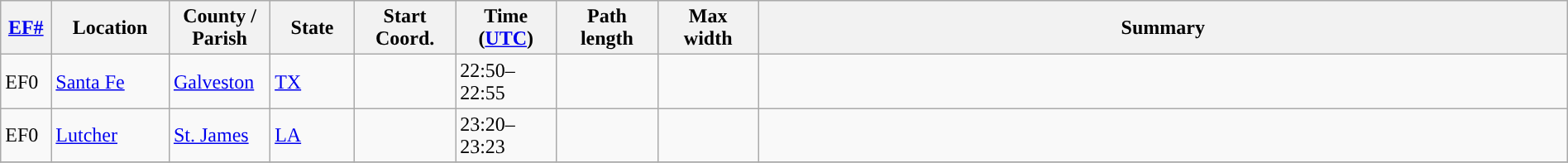<table class="wikitable sortable" style="width:100%;">
<tr>
<th scope="col"  style="width:3%; text-align:center;"><a href='#'>EF#</a></th>
<th scope="col"  style="width:7%; text-align:center;" class="unsortable">Location</th>
<th scope="col"  style="width:6%; text-align:center;" class="unsortable">County / Parish</th>
<th scope="col"  style="width:5%; text-align:center;">State</th>
<th scope="col"  style="width:6%; text-align:center;">Start Coord.</th>
<th scope="col"  style="width:6%; text-align:center;">Time (<a href='#'>UTC</a>)</th>
<th scope="col"  style="width:6%; text-align:center;">Path length</th>
<th scope="col"  style="width:6%; text-align:center;">Max width</th>
<th scope="col" class="unsortable" style="width:48%; text-align:center;">Summary</th>
</tr>
<tr>
<td>EF0</td>
<td><a href='#'>Santa Fe</a></td>
<td><a href='#'>Galveston</a></td>
<td><a href='#'>TX</a></td>
<td></td>
<td>22:50–22:55</td>
<td></td>
<td></td>
<td></td>
</tr>
<tr>
<td>EF0</td>
<td><a href='#'>Lutcher</a></td>
<td><a href='#'>St. James</a></td>
<td><a href='#'>LA</a></td>
<td></td>
<td>23:20–23:23</td>
<td></td>
<td></td>
<td></td>
</tr>
<tr>
</tr>
</table>
